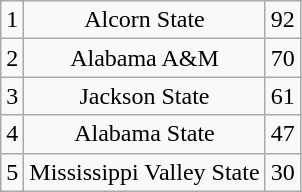<table class="wikitable" style="display: inline-table;">
<tr align="center">
<td>1</td>
<td>Alcorn State</td>
<td>92</td>
</tr>
<tr align="center">
<td>2</td>
<td>Alabama A&M</td>
<td>70</td>
</tr>
<tr align="center">
<td>3</td>
<td>Jackson State</td>
<td>61</td>
</tr>
<tr align="center">
<td>4</td>
<td>Alabama State</td>
<td>47</td>
</tr>
<tr align="center">
<td>5</td>
<td>Mississippi Valley State</td>
<td>30</td>
</tr>
</table>
